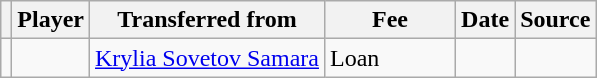<table class="wikitable plainrowheaders sortable">
<tr>
<th></th>
<th scope="col">Player</th>
<th>Transferred from</th>
<th style="width: 80px;">Fee</th>
<th scope="col">Date</th>
<th scope="col">Source</th>
</tr>
<tr>
<td align="center"></td>
<td> </td>
<td> <a href='#'>Krylia Sovetov Samara</a></td>
<td>Loan</td>
<td></td>
<td></td>
</tr>
</table>
